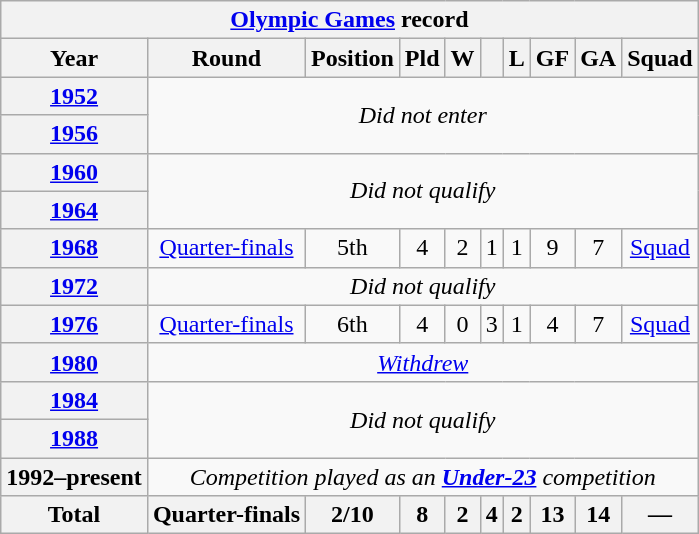<table class="wikitable" style="text-align:center">
<tr>
<th colspan=10><a href='#'>Olympic Games</a> record</th>
</tr>
<tr>
<th>Year</th>
<th>Round</th>
<th>Position</th>
<th>Pld</th>
<th>W</th>
<th></th>
<th>L</th>
<th>GF</th>
<th>GA</th>
<th>Squad</th>
</tr>
<tr>
<th> <a href='#'>1952</a></th>
<td rowspan=2 colspan=9><em>Did not enter</em></td>
</tr>
<tr>
<th> <a href='#'>1956</a></th>
</tr>
<tr>
<th> <a href='#'>1960</a></th>
<td rowspan=2 colspan=9><em>Did not qualify</em></td>
</tr>
<tr>
<th> <a href='#'>1964</a></th>
</tr>
<tr>
<th> <a href='#'>1968</a></th>
<td><a href='#'>Quarter-finals</a></td>
<td>5th</td>
<td>4</td>
<td>2</td>
<td>1</td>
<td>1</td>
<td>9</td>
<td>7</td>
<td><a href='#'>Squad</a></td>
</tr>
<tr>
<th> <a href='#'>1972</a></th>
<td colspan=9><em>Did not qualify</em></td>
</tr>
<tr>
<th> <a href='#'>1976</a></th>
<td><a href='#'>Quarter-finals</a></td>
<td>6th</td>
<td>4</td>
<td>0</td>
<td>3</td>
<td>1</td>
<td>4</td>
<td>7</td>
<td><a href='#'>Squad</a></td>
</tr>
<tr>
<th> <a href='#'>1980</a></th>
<td colspan=9><em><a href='#'>Withdrew</a></em></td>
</tr>
<tr>
<th> <a href='#'>1984</a></th>
<td rowspan=2 colspan=9><em>Did not qualify</em></td>
</tr>
<tr>
<th> <a href='#'>1988</a></th>
</tr>
<tr>
<th>1992–present</th>
<td colspan=9><em>Competition played as an <strong><a href='#'>Under-23</a></strong> competition</em></td>
</tr>
<tr>
<th>Total</th>
<th>Quarter-finals</th>
<th>2/10</th>
<th>8</th>
<th>2</th>
<th>4</th>
<th>2</th>
<th>13</th>
<th>14</th>
<th>—</th>
</tr>
</table>
